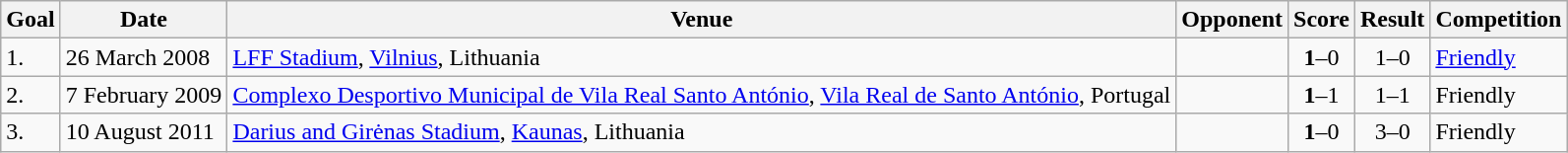<table class="wikitable plainrowheaders sortable">
<tr>
<th>Goal</th>
<th>Date</th>
<th>Venue</th>
<th>Opponent</th>
<th>Score</th>
<th>Result</th>
<th>Competition</th>
</tr>
<tr>
<td>1.</td>
<td>26 March 2008</td>
<td><a href='#'>LFF Stadium</a>, <a href='#'>Vilnius</a>, Lithuania</td>
<td></td>
<td align=center><strong>1</strong>–0</td>
<td align=center>1–0</td>
<td><a href='#'>Friendly</a></td>
</tr>
<tr>
<td>2.</td>
<td>7 February 2009</td>
<td><a href='#'>Complexo Desportivo Municipal de Vila Real Santo António</a>, <a href='#'>Vila Real de Santo António</a>, Portugal</td>
<td></td>
<td align=center><strong>1</strong>–1</td>
<td align=center>1–1</td>
<td>Friendly</td>
</tr>
<tr>
<td>3.</td>
<td>10 August 2011</td>
<td><a href='#'>Darius and Girėnas Stadium</a>, <a href='#'>Kaunas</a>, Lithuania</td>
<td></td>
<td align=center><strong>1</strong>–0</td>
<td align=center>3–0</td>
<td>Friendly</td>
</tr>
</table>
